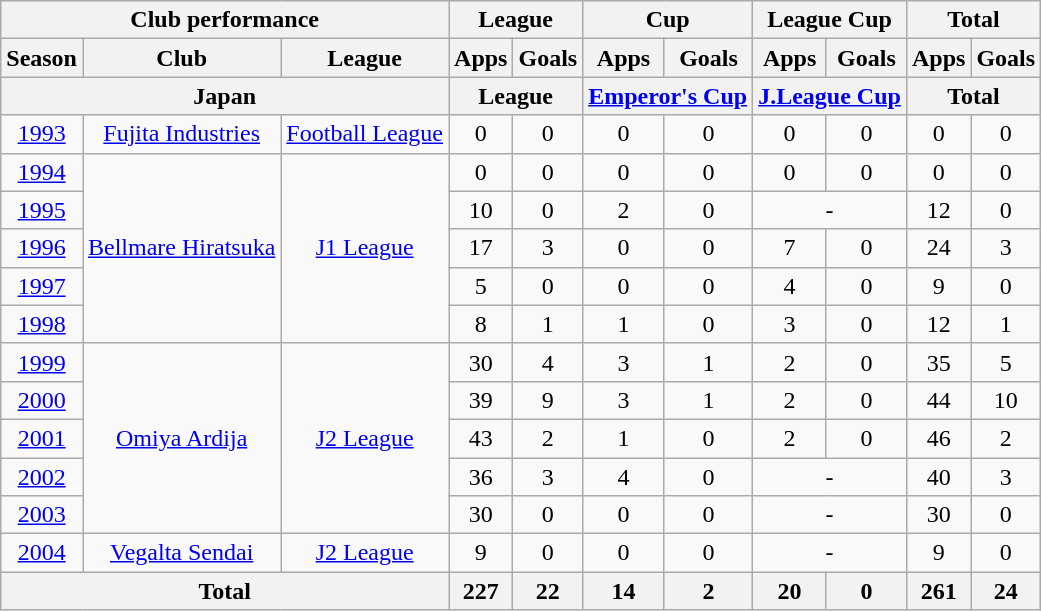<table class="wikitable" style="text-align:center;">
<tr>
<th colspan=3>Club performance</th>
<th colspan=2>League</th>
<th colspan=2>Cup</th>
<th colspan=2>League Cup</th>
<th colspan=2>Total</th>
</tr>
<tr>
<th>Season</th>
<th>Club</th>
<th>League</th>
<th>Apps</th>
<th>Goals</th>
<th>Apps</th>
<th>Goals</th>
<th>Apps</th>
<th>Goals</th>
<th>Apps</th>
<th>Goals</th>
</tr>
<tr>
<th colspan=3>Japan</th>
<th colspan=2>League</th>
<th colspan=2><a href='#'>Emperor's Cup</a></th>
<th colspan=2><a href='#'>J.League Cup</a></th>
<th colspan=2>Total</th>
</tr>
<tr>
<td><a href='#'>1993</a></td>
<td><a href='#'>Fujita Industries</a></td>
<td><a href='#'>Football League</a></td>
<td>0</td>
<td>0</td>
<td>0</td>
<td>0</td>
<td>0</td>
<td>0</td>
<td>0</td>
<td>0</td>
</tr>
<tr>
<td><a href='#'>1994</a></td>
<td rowspan="5"><a href='#'>Bellmare Hiratsuka</a></td>
<td rowspan="5"><a href='#'>J1 League</a></td>
<td>0</td>
<td>0</td>
<td>0</td>
<td>0</td>
<td>0</td>
<td>0</td>
<td>0</td>
<td>0</td>
</tr>
<tr>
<td><a href='#'>1995</a></td>
<td>10</td>
<td>0</td>
<td>2</td>
<td>0</td>
<td colspan="2">-</td>
<td>12</td>
<td>0</td>
</tr>
<tr>
<td><a href='#'>1996</a></td>
<td>17</td>
<td>3</td>
<td>0</td>
<td>0</td>
<td>7</td>
<td>0</td>
<td>24</td>
<td>3</td>
</tr>
<tr>
<td><a href='#'>1997</a></td>
<td>5</td>
<td>0</td>
<td>0</td>
<td>0</td>
<td>4</td>
<td>0</td>
<td>9</td>
<td>0</td>
</tr>
<tr>
<td><a href='#'>1998</a></td>
<td>8</td>
<td>1</td>
<td>1</td>
<td>0</td>
<td>3</td>
<td>0</td>
<td>12</td>
<td>1</td>
</tr>
<tr>
<td><a href='#'>1999</a></td>
<td rowspan="5"><a href='#'>Omiya Ardija</a></td>
<td rowspan="5"><a href='#'>J2 League</a></td>
<td>30</td>
<td>4</td>
<td>3</td>
<td>1</td>
<td>2</td>
<td>0</td>
<td>35</td>
<td>5</td>
</tr>
<tr>
<td><a href='#'>2000</a></td>
<td>39</td>
<td>9</td>
<td>3</td>
<td>1</td>
<td>2</td>
<td>0</td>
<td>44</td>
<td>10</td>
</tr>
<tr>
<td><a href='#'>2001</a></td>
<td>43</td>
<td>2</td>
<td>1</td>
<td>0</td>
<td>2</td>
<td>0</td>
<td>46</td>
<td>2</td>
</tr>
<tr>
<td><a href='#'>2002</a></td>
<td>36</td>
<td>3</td>
<td>4</td>
<td>0</td>
<td colspan="2">-</td>
<td>40</td>
<td>3</td>
</tr>
<tr>
<td><a href='#'>2003</a></td>
<td>30</td>
<td>0</td>
<td>0</td>
<td>0</td>
<td colspan="2">-</td>
<td>30</td>
<td>0</td>
</tr>
<tr>
<td><a href='#'>2004</a></td>
<td><a href='#'>Vegalta Sendai</a></td>
<td><a href='#'>J2 League</a></td>
<td>9</td>
<td>0</td>
<td>0</td>
<td>0</td>
<td colspan="2">-</td>
<td>9</td>
<td>0</td>
</tr>
<tr>
<th colspan=3>Total</th>
<th>227</th>
<th>22</th>
<th>14</th>
<th>2</th>
<th>20</th>
<th>0</th>
<th>261</th>
<th>24</th>
</tr>
</table>
